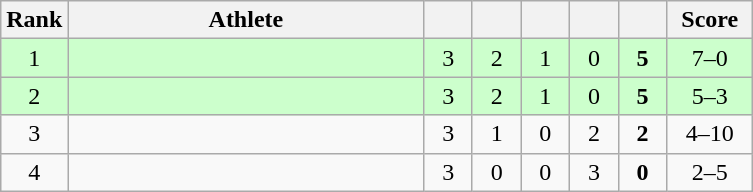<table class="wikitable" style="text-align: center;">
<tr>
<th width=25>Rank</th>
<th width=230>Athlete</th>
<th width=25></th>
<th width=25></th>
<th width=25></th>
<th width=25></th>
<th width=25></th>
<th width=50>Score</th>
</tr>
<tr bgcolor=ccffcc>
<td>1</td>
<td align=left></td>
<td>3</td>
<td>2</td>
<td>1</td>
<td>0</td>
<td><strong>5</strong></td>
<td>7–0</td>
</tr>
<tr bgcolor=ccffcc>
<td>2</td>
<td align=left></td>
<td>3</td>
<td>2</td>
<td>1</td>
<td>0</td>
<td><strong>5</strong></td>
<td>5–3</td>
</tr>
<tr>
<td>3</td>
<td align=left></td>
<td>3</td>
<td>1</td>
<td>0</td>
<td>2</td>
<td><strong>2</strong></td>
<td>4–10</td>
</tr>
<tr>
<td>4</td>
<td align=left></td>
<td>3</td>
<td>0</td>
<td>0</td>
<td>3</td>
<td><strong>0</strong></td>
<td>2–5</td>
</tr>
</table>
